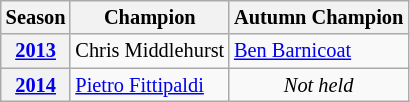<table class="wikitable" style="font-size:85%;">
<tr>
<th>Season</th>
<th>Champion</th>
<th>Autumn Champion</th>
</tr>
<tr>
<th><a href='#'>2013</a></th>
<td> Chris Middlehurst</td>
<td> <a href='#'>Ben Barnicoat</a></td>
</tr>
<tr>
<th><a href='#'>2014</a></th>
<td> <a href='#'>Pietro Fittipaldi</a></td>
<td align=center><em>Not held</em></td>
</tr>
</table>
